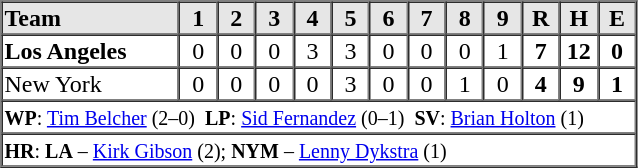<table border=1 cellspacing=0 width=425 style="margin-left:3em;">
<tr style="text-align:center; background-color:#e6e6e6;">
<th align=left width=28%>Team</th>
<th width=6%>1</th>
<th width=6%>2</th>
<th width=6%>3</th>
<th width=6%>4</th>
<th width=6%>5</th>
<th width=6%>6</th>
<th width=6%>7</th>
<th width=6%>8</th>
<th width=6%>9</th>
<th width=6%>R</th>
<th width=6%>H</th>
<th width=6%>E</th>
</tr>
<tr style="text-align:center;">
<td align=left><strong>Los Angeles</strong></td>
<td>0</td>
<td>0</td>
<td>0</td>
<td>3</td>
<td>3</td>
<td>0</td>
<td>0</td>
<td>0</td>
<td>1</td>
<td><strong>7</strong></td>
<td><strong>12</strong></td>
<td><strong>0</strong></td>
</tr>
<tr style="text-align:center;">
<td align=left>New York</td>
<td>0</td>
<td>0</td>
<td>0</td>
<td>0</td>
<td>3</td>
<td>0</td>
<td>0</td>
<td>1</td>
<td>0</td>
<td><strong>4</strong></td>
<td><strong>9</strong></td>
<td><strong>1</strong></td>
</tr>
<tr style="text-align:left;">
<td colspan=13><small><strong>WP</strong>: <a href='#'>Tim Belcher</a> (2–0)  <strong>LP</strong>: <a href='#'>Sid Fernandez</a> (0–1)  <strong>SV</strong>: <a href='#'>Brian Holton</a> (1)</small></td>
</tr>
<tr style="text-align:left;">
<td colspan=13><small><strong>HR</strong>: <strong>LA</strong> – <a href='#'>Kirk Gibson</a> (2); <strong>NYM</strong> – <a href='#'>Lenny Dykstra</a> (1)</small></td>
</tr>
</table>
